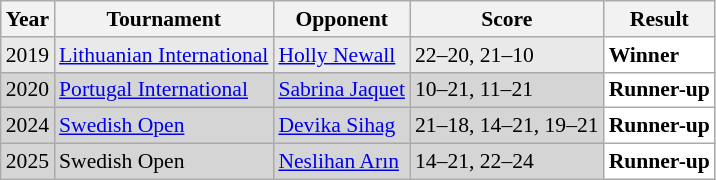<table class="sortable wikitable" style="font-size: 90%;">
<tr>
<th>Year</th>
<th>Tournament</th>
<th>Opponent</th>
<th>Score</th>
<th>Result</th>
</tr>
<tr style="background:#E9E9E9">
<td align="center">2019</td>
<td align="left"><a href='#'>Lithuanian International</a></td>
<td align="left"> <a href='#'>Holly Newall</a></td>
<td align="left">22–20, 21–10</td>
<td style="text-align:left; background:white"> <strong>Winner</strong></td>
</tr>
<tr style="background:#D5D5D5">
<td align="center">2020</td>
<td align="left"><a href='#'>Portugal International</a></td>
<td align="left"> <a href='#'>Sabrina Jaquet</a></td>
<td align="left">10–21, 11–21</td>
<td style="text-align:left; background:white"> <strong>Runner-up</strong></td>
</tr>
<tr style="background:#D5D5D5">
<td align="center">2024</td>
<td align="left"><a href='#'>Swedish Open</a></td>
<td align="left"> <a href='#'>Devika Sihag</a></td>
<td align="left">21–18, 14–21, 19–21</td>
<td style="text-align:left; background:white"> <strong>Runner-up</strong></td>
</tr>
<tr style="background:#D5D5D5">
<td align="center">2025</td>
<td align="left">Swedish Open</td>
<td align="left"> <a href='#'>Neslihan Arın</a></td>
<td align="left">14–21, 22–24</td>
<td style="text-align:left; background:white"> <strong>Runner-up</strong></td>
</tr>
</table>
